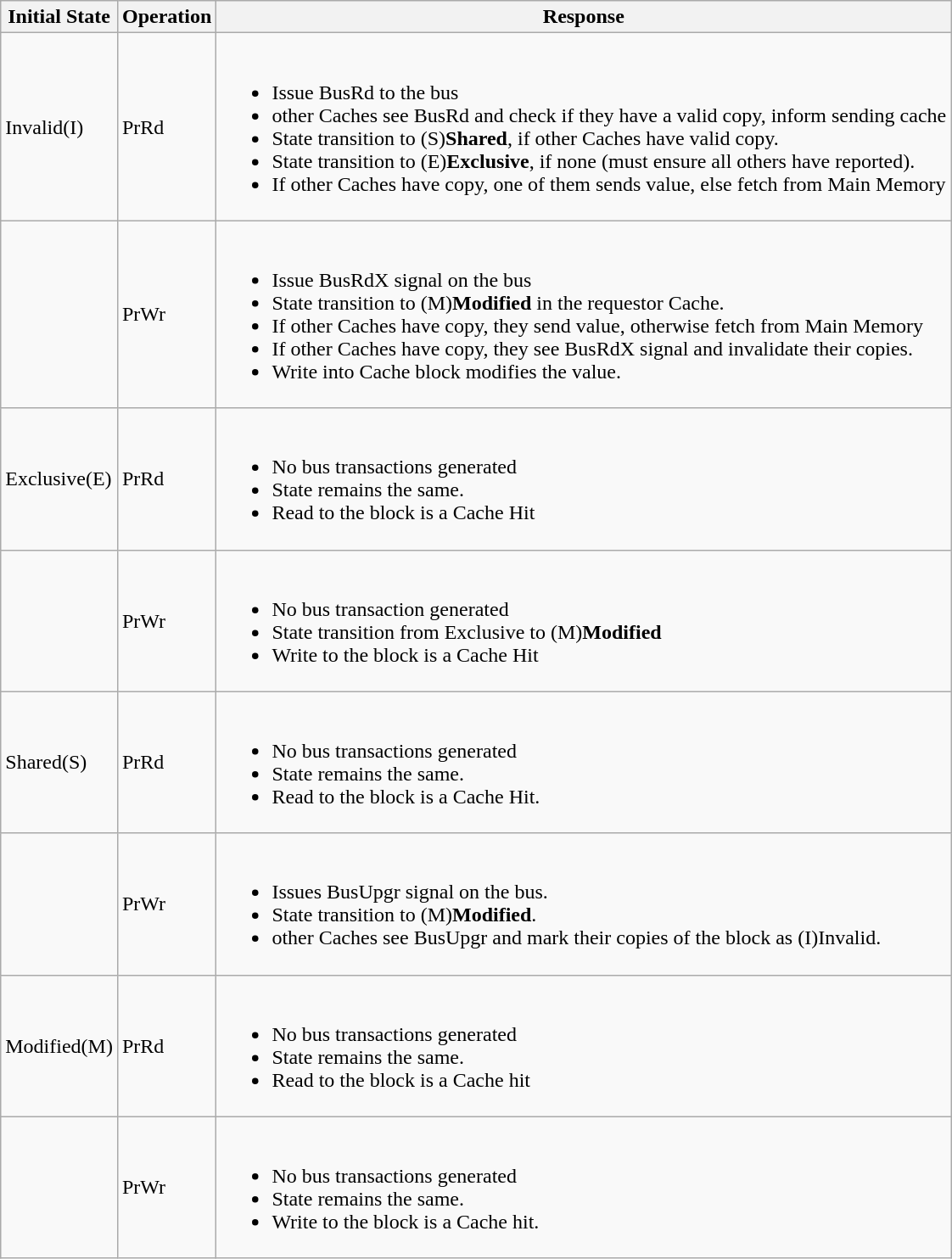<table class="wikitable">
<tr>
<th>Initial State</th>
<th>Operation</th>
<th>Response</th>
</tr>
<tr>
<td>Invalid(I)</td>
<td>PrRd</td>
<td><br><ul><li>Issue BusRd to the bus</li><li>other Caches see BusRd and check if they have a valid copy, inform sending cache</li><li>State transition to (S)<strong>Shared</strong>, if other Caches have valid copy.</li><li>State transition to (E)<strong>Exclusive</strong>, if none (must ensure all others have reported).</li><li>If other Caches have copy, one of them sends value, else fetch from Main Memory</li></ul></td>
</tr>
<tr>
<td></td>
<td>PrWr</td>
<td><br><ul><li>Issue BusRdX signal on the bus</li><li>State transition to (M)<strong>Modified</strong> in the requestor Cache.</li><li>If other Caches have copy, they send value, otherwise fetch from Main Memory</li><li>If other Caches have copy, they see BusRdX signal and invalidate their copies.</li><li>Write into Cache block modifies the value.</li></ul></td>
</tr>
<tr>
<td>Exclusive(E)</td>
<td>PrRd</td>
<td><br><ul><li>No bus transactions generated</li><li>State remains the same.</li><li>Read to the block is a Cache Hit</li></ul></td>
</tr>
<tr>
<td></td>
<td>PrWr</td>
<td><br><ul><li>No bus transaction generated</li><li>State transition from Exclusive to (M)<strong>Modified</strong></li><li>Write to the block is a Cache Hit</li></ul></td>
</tr>
<tr>
<td>Shared(S)</td>
<td>PrRd</td>
<td><br><ul><li>No bus transactions generated</li><li>State remains the same.</li><li>Read to the block is a Cache Hit.</li></ul></td>
</tr>
<tr>
<td></td>
<td>PrWr</td>
<td><br><ul><li>Issues BusUpgr signal on the bus.</li><li>State transition to (M)<strong>Modified</strong>.</li><li>other Caches see BusUpgr and mark their copies of the block as (I)Invalid.</li></ul></td>
</tr>
<tr>
<td>Modified(M)</td>
<td>PrRd</td>
<td><br><ul><li>No bus transactions generated</li><li>State remains the same.</li><li>Read to the block is a Cache hit</li></ul></td>
</tr>
<tr>
<td></td>
<td>PrWr</td>
<td><br><ul><li>No bus transactions generated</li><li>State remains the same.</li><li>Write to the block is a Cache hit.</li></ul></td>
</tr>
</table>
